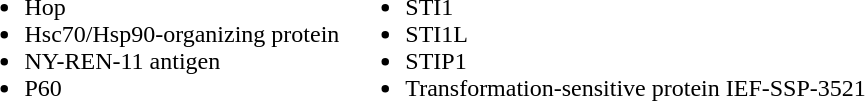<table>
<tr>
<td><br><ul><li>Hop</li><li>Hsc70/Hsp90-organizing protein</li><li>NY-REN-11 antigen</li><li>P60</li></ul></td>
<td><br><ul><li>STI1</li><li>STI1L</li><li>STIP1</li><li>Transformation-sensitive protein IEF-SSP-3521</li></ul></td>
</tr>
</table>
